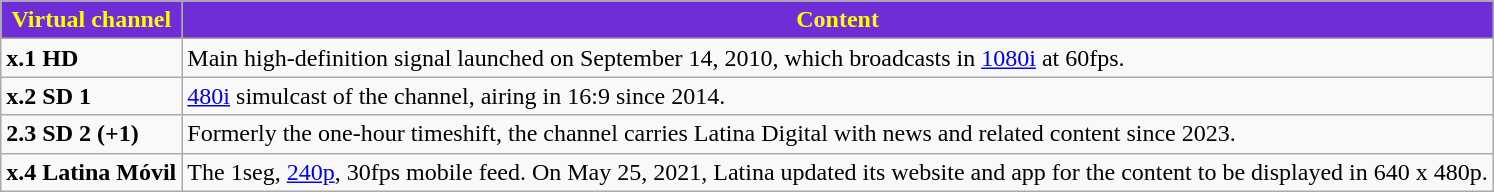<table class="wikitable">
<tr>
<th style="background:#6F2CD7; color:#FFFF00">Virtual channel</th>
<th style="background:#6F2CD7; color:#FFFF00">Content</th>
</tr>
<tr>
<td><strong>x.1 HD</strong></td>
<td>Main high-definition signal launched on September 14, 2010, which broadcasts in <a href='#'>1080i</a> at 60fps.</td>
</tr>
<tr>
<td><strong>x.2 SD 1</strong></td>
<td><a href='#'>480i</a> simulcast of the channel, airing in 16:9 since 2014.</td>
</tr>
<tr>
<td><strong>2.3 SD 2 (+1)</strong></td>
<td>Formerly the one-hour timeshift, the channel carries Latina Digital with news and related content since 2023.</td>
</tr>
<tr>
<td><strong>x.4 Latina Móvil</strong></td>
<td>The 1seg, <a href='#'>240p</a>, 30fps mobile feed. On May 25, 2021, Latina updated its website and app for the content to be displayed in 640 x 480p.</td>
</tr>
</table>
